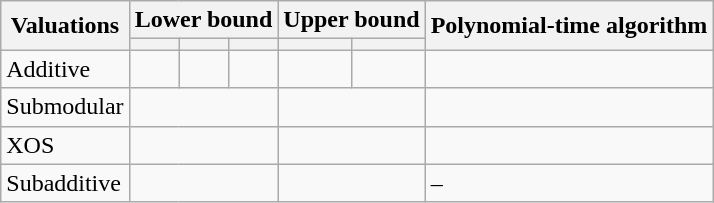<table class="wikitable">
<tr>
<th rowspan="2">Valuations</th>
<th colspan="3">Lower bound</th>
<th colspan="2">Upper bound</th>
<th rowspan="2">Polynomial-time algorithm</th>
</tr>
<tr>
<th></th>
<th></th>
<th></th>
<th></th>
<th></th>
</tr>
<tr>
<td>Additive</td>
<td></td>
<td></td>
<td></td>
<td></td>
<td></td>
<td></td>
</tr>
<tr>
<td>Submodular</td>
<td colspan="3"></td>
<td colspan="2"></td>
<td></td>
</tr>
<tr>
<td>XOS</td>
<td colspan="3"></td>
<td colspan="2"></td>
<td></td>
</tr>
<tr>
<td>Subadditive</td>
<td colspan="3"></td>
<td colspan="2"></td>
<td>–</td>
</tr>
</table>
